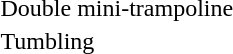<table>
<tr>
<td>Double mini-trampoline<br></td>
<td></td>
<td></td>
<td></td>
</tr>
<tr>
<td>Tumbling<br></td>
<td></td>
<td></td>
<td></td>
</tr>
</table>
